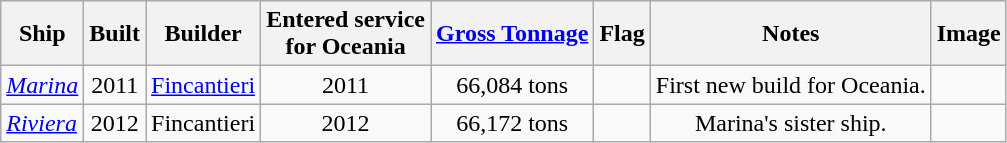<table class="wikitable">
<tr>
<th>Ship</th>
<th>Built</th>
<th>Builder</th>
<th>Entered service<br>for Oceania</th>
<th><a href='#'>Gross Tonnage</a></th>
<th>Flag</th>
<th>Notes</th>
<th>Image</th>
</tr>
<tr>
<td><a href='#'><em>Marina</em></a></td>
<td align="Center">2011</td>
<td align="Center"><a href='#'>Fincantieri</a></td>
<td align="Center">2011</td>
<td align="Center">66,084 tons</td>
<td align="Center"></td>
<td align="Center">First new build for Oceania.</td>
<td></td>
</tr>
<tr>
<td><a href='#'><em>Riviera</em></a></td>
<td align="Center">2012</td>
<td align="Center">Fincantieri</td>
<td align="Center">2012</td>
<td align="Center">66,172 tons</td>
<td align="Center"></td>
<td align="Center">Marina's sister ship.</td>
<td></td>
</tr>
</table>
